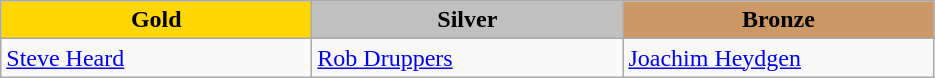<table class="wikitable" style="text-align:left">
<tr align="center">
<td width=200 bgcolor=gold><strong>Gold</strong></td>
<td width=200 bgcolor=silver><strong>Silver</strong></td>
<td width=200 bgcolor=CC9966><strong>Bronze</strong></td>
</tr>
<tr>
<td><a href='#'>Steve Heard</a><br><em></em></td>
<td><a href='#'>Rob Druppers</a><br><em></em></td>
<td><a href='#'>Joachim Heydgen</a><br><em></em></td>
</tr>
</table>
